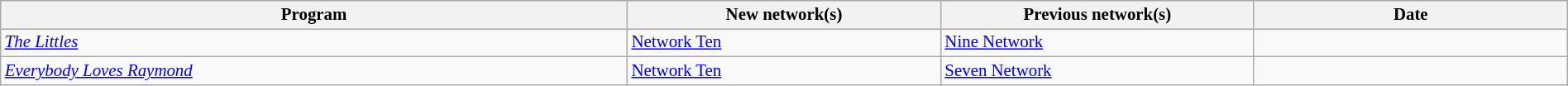<table class="wikitable sortable" width="100%" style="font-size:87%;">
<tr bgcolor="#efefef">
<th width=40%>Program</th>
<th width=20%>New network(s)</th>
<th width=20%>Previous network(s)</th>
<th width=20%>Date</th>
</tr>
<tr>
<td> <em><a href='#'>The Littles</a></em></td>
<td><a href='#'>Network Ten</a></td>
<td><a href='#'>Nine Network</a></td>
<td></td>
</tr>
<tr>
<td> <em><a href='#'>Everybody Loves Raymond</a></em></td>
<td><a href='#'>Network Ten</a></td>
<td><a href='#'>Seven Network</a></td>
<td></td>
</tr>
</table>
